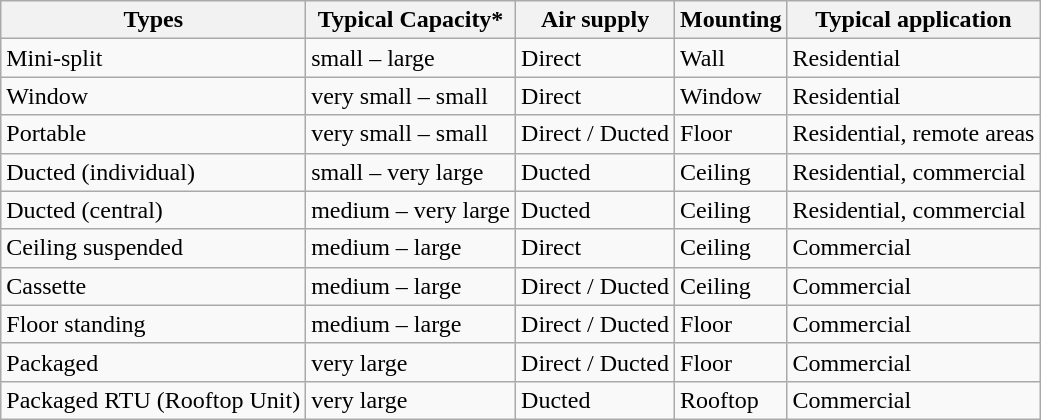<table class="wikitable sortable">
<tr>
<th>Types</th>
<th>Typical Capacity*</th>
<th>Air supply</th>
<th>Mounting</th>
<th>Typical application</th>
</tr>
<tr>
<td>Mini-split</td>
<td>small – large</td>
<td>Direct</td>
<td>Wall</td>
<td>Residential</td>
</tr>
<tr>
<td>Window</td>
<td>very small – small</td>
<td>Direct</td>
<td>Window</td>
<td>Residential</td>
</tr>
<tr>
<td>Portable</td>
<td>very small – small</td>
<td>Direct / Ducted</td>
<td>Floor</td>
<td>Residential, remote areas</td>
</tr>
<tr>
<td>Ducted (individual)</td>
<td>small – very large</td>
<td>Ducted</td>
<td>Ceiling</td>
<td>Residential, commercial</td>
</tr>
<tr>
<td>Ducted (central)</td>
<td>medium – very large</td>
<td>Ducted</td>
<td>Ceiling</td>
<td>Residential, commercial</td>
</tr>
<tr>
<td>Ceiling suspended</td>
<td>medium – large</td>
<td>Direct</td>
<td>Ceiling</td>
<td>Commercial</td>
</tr>
<tr>
<td>Cassette</td>
<td>medium – large</td>
<td>Direct / Ducted</td>
<td>Ceiling</td>
<td>Commercial</td>
</tr>
<tr>
<td>Floor standing</td>
<td>medium – large</td>
<td>Direct / Ducted</td>
<td>Floor</td>
<td>Commercial</td>
</tr>
<tr>
<td>Packaged</td>
<td>very large</td>
<td>Direct / Ducted</td>
<td>Floor</td>
<td>Commercial</td>
</tr>
<tr>
<td>Packaged RTU (Rooftop Unit)</td>
<td>very large</td>
<td>Ducted</td>
<td>Rooftop</td>
<td>Commercial</td>
</tr>
</table>
